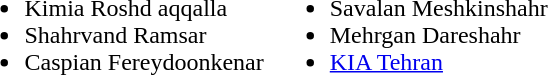<table>
<tr style="vertical-align: top;">
<td><br><ul><li>Kimia Roshd aqqalla</li><li>Shahrvand Ramsar</li><li>Caspian Fereydoonkenar</li></ul></td>
<td><br><ul><li>Savalan Meshkinshahr</li><li>Mehrgan Dareshahr</li><li><a href='#'>KIA Tehran</a></li></ul></td>
</tr>
</table>
